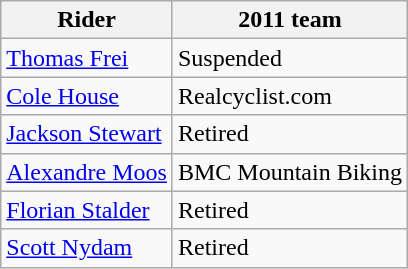<table class="wikitable">
<tr>
<th>Rider</th>
<th>2011 team</th>
</tr>
<tr>
<td><a href='#'>Thomas Frei</a></td>
<td>Suspended</td>
</tr>
<tr>
<td><a href='#'>Cole House</a></td>
<td>Realcyclist.com</td>
</tr>
<tr>
<td><a href='#'>Jackson Stewart</a></td>
<td>Retired</td>
</tr>
<tr>
<td><a href='#'>Alexandre Moos</a></td>
<td>BMC Mountain Biking</td>
</tr>
<tr>
<td><a href='#'>Florian Stalder</a></td>
<td>Retired</td>
</tr>
<tr>
<td><a href='#'>Scott Nydam</a></td>
<td>Retired</td>
</tr>
</table>
